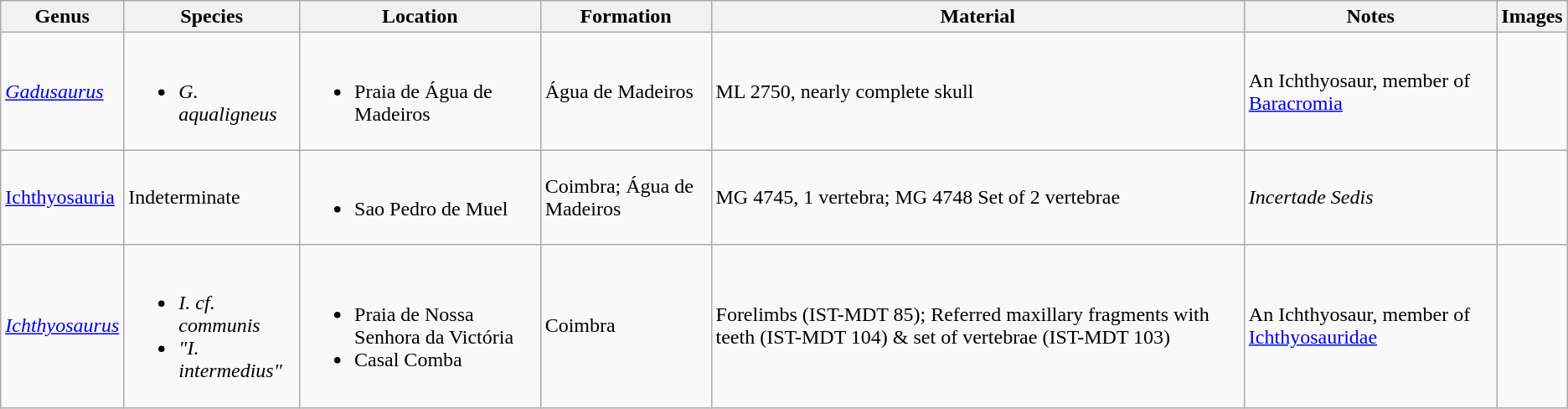<table class="wikitable">
<tr>
<th>Genus</th>
<th>Species</th>
<th>Location</th>
<th>Formation</th>
<th>Material</th>
<th>Notes</th>
<th>Images</th>
</tr>
<tr>
<td><em><a href='#'>Gadusaurus</a></em></td>
<td><br><ul><li><em>G. aqualigneus</em></li></ul></td>
<td><br><ul><li>Praia de Água de Madeiros</li></ul></td>
<td>Água de Madeiros</td>
<td>ML 2750, nearly complete skull</td>
<td>An Ichthyosaur, member of <a href='#'>Baracromia</a></td>
<td></td>
</tr>
<tr>
<td><a href='#'>Ichthyosauria</a></td>
<td>Indeterminate</td>
<td><br><ul><li>Sao Pedro de Muel</li></ul></td>
<td>Coimbra; Água de Madeiros</td>
<td>MG 4745, 1 vertebra; MG 4748 Set of 2 vertebrae</td>
<td><em>Incertade Sedis</em></td>
<td></td>
</tr>
<tr>
<td><em><a href='#'>Ichthyosaurus</a></em></td>
<td><br><ul><li><em>I. cf. communis</em></li><li><em>"I. intermedius"</em></li></ul></td>
<td><br><ul><li>Praia de Nossa Senhora da Victória</li><li>Casal Comba</li></ul></td>
<td>Coimbra</td>
<td>Forelimbs (IST-MDT 85); Referred maxillary fragments with teeth (IST-MDT 104) & set of vertebrae (IST-MDT 103)</td>
<td>An Ichthyosaur, member of <a href='#'>Ichthyosauridae</a></td>
<td></td>
</tr>
</table>
